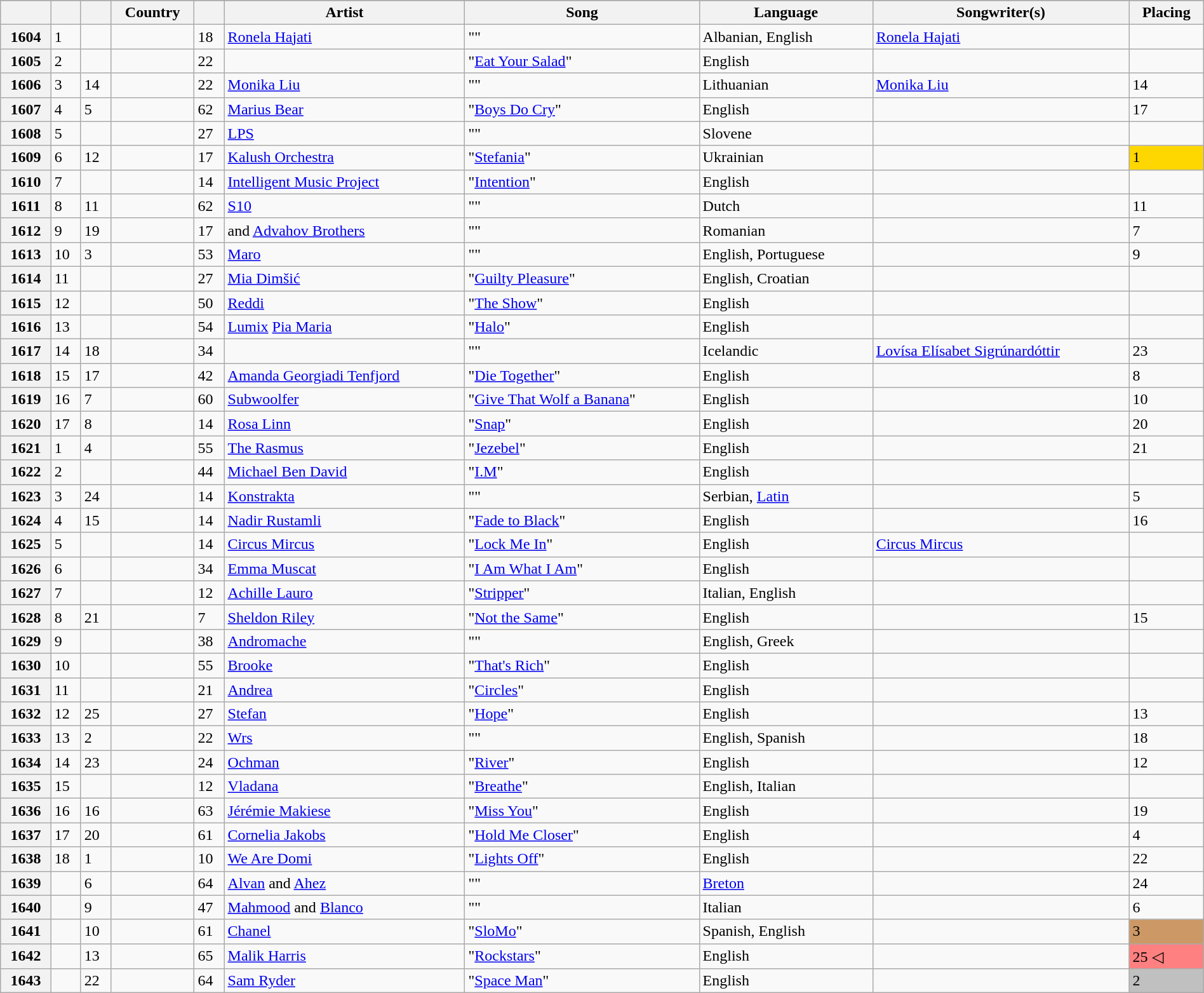<table class="wikitable sortable plainrowheaders" style="width:100%">
<tr>
</tr>
<tr>
<th scope="col"></th>
<th scope="col"></th>
<th scope="col"></th>
<th scope="col">Country</th>
<th scope="col" class="unsortable"></th>
<th scope="col">Artist</th>
<th scope="col">Song</th>
<th scope="col">Language</th>
<th scope="col">Songwriter(s)</th>
<th scope="col">Placing</th>
</tr>
<tr>
<th scope="row">1604</th>
<td>1 </td>
<td></td>
<td></td>
<td>18</td>
<td><a href='#'>Ronela Hajati</a></td>
<td>""</td>
<td>Albanian, English</td>
<td><a href='#'>Ronela Hajati</a></td>
<td></td>
</tr>
<tr>
<th scope="row">1605</th>
<td>2 </td>
<td></td>
<td></td>
<td>22</td>
<td></td>
<td>"<a href='#'>Eat Your Salad</a>"</td>
<td>English</td>
<td></td>
<td></td>
</tr>
<tr>
<th scope="row">1606</th>
<td>3 </td>
<td>14</td>
<td></td>
<td>22</td>
<td><a href='#'>Monika Liu</a></td>
<td>""</td>
<td>Lithuanian</td>
<td><a href='#'>Monika Liu</a></td>
<td>14 </td>
</tr>
<tr>
<th scope="row">1607</th>
<td>4 </td>
<td>5</td>
<td></td>
<td>62</td>
<td><a href='#'>Marius Bear</a></td>
<td>"<a href='#'>Boys Do Cry</a>"</td>
<td>English</td>
<td></td>
<td>17 </td>
</tr>
<tr>
<th scope="row">1608</th>
<td>5 </td>
<td></td>
<td></td>
<td>27</td>
<td><a href='#'>LPS</a></td>
<td>""</td>
<td>Slovene</td>
<td></td>
<td></td>
</tr>
<tr>
<th scope="row">1609</th>
<td>6 </td>
<td>12</td>
<td></td>
<td>17</td>
<td><a href='#'>Kalush Orchestra</a></td>
<td>"<a href='#'>Stefania</a>" </td>
<td>Ukrainian</td>
<td></td>
<td bgcolor="gold">1 </td>
</tr>
<tr>
<th scope="row">1610</th>
<td>7 </td>
<td></td>
<td></td>
<td>14</td>
<td><a href='#'>Intelligent Music Project</a></td>
<td>"<a href='#'>Intention</a>"</td>
<td>English</td>
<td></td>
<td></td>
</tr>
<tr>
<th scope="row">1611</th>
<td>8 </td>
<td>11</td>
<td></td>
<td>62</td>
<td><a href='#'>S10</a></td>
<td>""</td>
<td>Dutch</td>
<td></td>
<td>11 </td>
</tr>
<tr>
<th scope="row">1612</th>
<td>9 </td>
<td>19</td>
<td></td>
<td>17</td>
<td> and <a href='#'>Advahov Brothers</a></td>
<td>""</td>
<td>Romanian</td>
<td></td>
<td>7 </td>
</tr>
<tr>
<th scope="row">1613</th>
<td>10 </td>
<td>3</td>
<td></td>
<td>53</td>
<td><a href='#'>Maro</a></td>
<td>""</td>
<td>English, Portuguese</td>
<td></td>
<td>9 </td>
</tr>
<tr>
<th scope="row">1614</th>
<td>11 </td>
<td></td>
<td></td>
<td>27</td>
<td><a href='#'>Mia Dimšić</a></td>
<td>"<a href='#'>Guilty Pleasure</a>"</td>
<td>English, Croatian</td>
<td></td>
<td></td>
</tr>
<tr>
<th scope="row">1615</th>
<td>12 </td>
<td></td>
<td></td>
<td>50</td>
<td><a href='#'>Reddi</a></td>
<td>"<a href='#'>The Show</a>"</td>
<td>English</td>
<td></td>
<td></td>
</tr>
<tr>
<th scope="row">1616</th>
<td>13 </td>
<td></td>
<td></td>
<td>54</td>
<td><a href='#'>Lumix</a>  <a href='#'>Pia Maria</a></td>
<td>"<a href='#'>Halo</a>"</td>
<td>English</td>
<td></td>
<td></td>
</tr>
<tr>
<th scope="row">1617</th>
<td>14 </td>
<td>18</td>
<td></td>
<td>34</td>
<td></td>
<td>""</td>
<td>Icelandic</td>
<td><a href='#'>Lovísa Elísabet Sigrúnardóttir</a></td>
<td>23 </td>
</tr>
<tr>
<th scope="row">1618</th>
<td>15 </td>
<td>17</td>
<td></td>
<td>42</td>
<td><a href='#'>Amanda Georgiadi Tenfjord</a></td>
<td>"<a href='#'>Die Together</a>"</td>
<td>English</td>
<td></td>
<td>8 </td>
</tr>
<tr>
<th scope="row">1619</th>
<td>16 </td>
<td>7</td>
<td></td>
<td>60</td>
<td><a href='#'>Subwoolfer</a></td>
<td>"<a href='#'>Give That Wolf a Banana</a>"</td>
<td>English</td>
<td></td>
<td>10 </td>
</tr>
<tr>
<th scope="row">1620</th>
<td>17 </td>
<td>8</td>
<td></td>
<td>14</td>
<td><a href='#'>Rosa Linn</a></td>
<td>"<a href='#'>Snap</a>"</td>
<td>English</td>
<td></td>
<td>20 </td>
</tr>
<tr>
<th scope="row">1621</th>
<td>1 </td>
<td>4</td>
<td></td>
<td>55</td>
<td><a href='#'>The Rasmus</a></td>
<td>"<a href='#'>Jezebel</a>"</td>
<td>English</td>
<td></td>
<td>21 </td>
</tr>
<tr>
<th scope="row">1622</th>
<td>2 </td>
<td></td>
<td></td>
<td>44</td>
<td><a href='#'>Michael Ben David</a></td>
<td>"<a href='#'>I.M</a>"</td>
<td>English</td>
<td></td>
<td></td>
</tr>
<tr>
<th scope="row">1623</th>
<td>3 </td>
<td>24</td>
<td></td>
<td>14</td>
<td><a href='#'>Konstrakta</a></td>
<td>""</td>
<td>Serbian, <a href='#'>Latin</a></td>
<td></td>
<td>5 </td>
</tr>
<tr>
<th scope="row">1624</th>
<td>4 </td>
<td>15</td>
<td></td>
<td>14</td>
<td><a href='#'>Nadir Rustamli</a></td>
<td>"<a href='#'>Fade to Black</a>"</td>
<td>English</td>
<td></td>
<td>16 </td>
</tr>
<tr>
<th scope="row">1625</th>
<td>5 </td>
<td></td>
<td></td>
<td>14</td>
<td><a href='#'>Circus Mircus</a></td>
<td>"<a href='#'>Lock Me In</a>"</td>
<td>English</td>
<td><a href='#'>Circus Mircus</a></td>
<td></td>
</tr>
<tr>
<th scope="row">1626</th>
<td>6 </td>
<td></td>
<td></td>
<td>34</td>
<td><a href='#'>Emma Muscat</a></td>
<td>"<a href='#'>I Am What I Am</a>"</td>
<td>English</td>
<td></td>
<td></td>
</tr>
<tr>
<th scope="row">1627</th>
<td>7 </td>
<td></td>
<td></td>
<td>12</td>
<td><a href='#'>Achille Lauro</a></td>
<td>"<a href='#'>Stripper</a>"</td>
<td>Italian, English</td>
<td></td>
<td></td>
</tr>
<tr>
<th scope="row">1628</th>
<td>8 </td>
<td>21</td>
<td></td>
<td>7</td>
<td><a href='#'>Sheldon Riley</a></td>
<td>"<a href='#'>Not the Same</a>"</td>
<td>English</td>
<td></td>
<td>15 </td>
</tr>
<tr>
<th scope="row">1629</th>
<td>9 </td>
<td></td>
<td></td>
<td>38</td>
<td><a href='#'>Andromache</a></td>
<td>"" </td>
<td>English, Greek</td>
<td></td>
<td></td>
</tr>
<tr>
<th scope="row">1630</th>
<td>10 </td>
<td></td>
<td></td>
<td>55</td>
<td><a href='#'>Brooke</a></td>
<td>"<a href='#'>That's Rich</a>"</td>
<td>English</td>
<td></td>
<td></td>
</tr>
<tr>
<th scope="row">1631</th>
<td>11 </td>
<td></td>
<td></td>
<td>21</td>
<td><a href='#'>Andrea</a></td>
<td>"<a href='#'>Circles</a>"</td>
<td>English</td>
<td></td>
<td></td>
</tr>
<tr>
<th scope="row">1632</th>
<td>12 </td>
<td>25</td>
<td></td>
<td>27</td>
<td><a href='#'>Stefan</a></td>
<td>"<a href='#'>Hope</a>"</td>
<td>English</td>
<td></td>
<td>13 </td>
</tr>
<tr>
<th scope="row">1633</th>
<td>13 </td>
<td>2</td>
<td></td>
<td>22</td>
<td><a href='#'>Wrs</a></td>
<td>""</td>
<td>English, Spanish</td>
<td></td>
<td>18 </td>
</tr>
<tr>
<th scope="row">1634</th>
<td>14 </td>
<td>23</td>
<td></td>
<td>24</td>
<td><a href='#'>Ochman</a></td>
<td>"<a href='#'>River</a>"</td>
<td>English</td>
<td></td>
<td>12 </td>
</tr>
<tr>
<th scope="row">1635</th>
<td>15 </td>
<td></td>
<td></td>
<td>12</td>
<td><a href='#'>Vladana</a></td>
<td>"<a href='#'>Breathe</a>"</td>
<td>English, Italian</td>
<td></td>
<td></td>
</tr>
<tr>
<th scope="row">1636</th>
<td>16 </td>
<td>16</td>
<td></td>
<td>63</td>
<td><a href='#'>Jérémie Makiese</a></td>
<td>"<a href='#'>Miss You</a>"</td>
<td>English</td>
<td></td>
<td>19 </td>
</tr>
<tr>
<th scope="row">1637</th>
<td>17 </td>
<td>20</td>
<td></td>
<td>61</td>
<td><a href='#'>Cornelia Jakobs</a></td>
<td>"<a href='#'>Hold Me Closer</a>"</td>
<td>English</td>
<td></td>
<td>4 </td>
</tr>
<tr>
<th scope="row">1638</th>
<td>18 </td>
<td>1</td>
<td></td>
<td>10</td>
<td><a href='#'>We Are Domi</a></td>
<td>"<a href='#'>Lights Off</a>"</td>
<td>English</td>
<td></td>
<td>22 </td>
</tr>
<tr>
<th scope="row">1639</th>
<td></td>
<td>6</td>
<td></td>
<td>64</td>
<td><a href='#'>Alvan</a> and <a href='#'>Ahez</a></td>
<td>""</td>
<td><a href='#'>Breton</a></td>
<td></td>
<td>24</td>
</tr>
<tr>
<th scope="row">1640</th>
<td></td>
<td>9</td>
<td></td>
<td>47</td>
<td><a href='#'>Mahmood</a> and <a href='#'>Blanco</a></td>
<td>""</td>
<td>Italian</td>
<td></td>
<td>6</td>
</tr>
<tr>
<th scope="row">1641</th>
<td></td>
<td>10</td>
<td></td>
<td>61</td>
<td><a href='#'>Chanel</a></td>
<td>"<a href='#'>SloMo</a>"</td>
<td>Spanish, English</td>
<td></td>
<td bgcolor="#C96">3</td>
</tr>
<tr>
<th scope="row">1642</th>
<td></td>
<td>13</td>
<td></td>
<td>65</td>
<td><a href='#'>Malik Harris</a></td>
<td>"<a href='#'>Rockstars</a>"</td>
<td>English</td>
<td></td>
<td bgcolor="#FE8080">25 ◁</td>
</tr>
<tr>
<th scope="row">1643</th>
<td></td>
<td>22</td>
<td></td>
<td>64</td>
<td><a href='#'>Sam Ryder</a></td>
<td>"<a href='#'>Space Man</a>"</td>
<td>English</td>
<td></td>
<td bgcolor="silver">2</td>
</tr>
</table>
